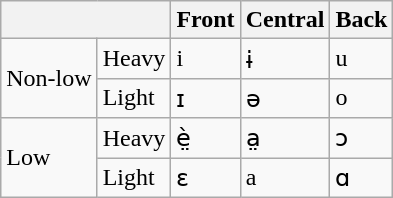<table class="wikitable">
<tr>
<th colspan="2"></th>
<th>Front</th>
<th>Central</th>
<th>Back</th>
</tr>
<tr>
<td rowspan="2">Non-low</td>
<td>Heavy</td>
<td>i</td>
<td>ɨ</td>
<td>u</td>
</tr>
<tr>
<td>Light</td>
<td>ɪ</td>
<td>ə</td>
<td>o</td>
</tr>
<tr>
<td rowspan="2">Low</td>
<td>Heavy</td>
<td>è̤</td>
<td>a̤</td>
<td>ɔ</td>
</tr>
<tr>
<td>Light</td>
<td>ɛ</td>
<td>a</td>
<td>ɑ</td>
</tr>
</table>
